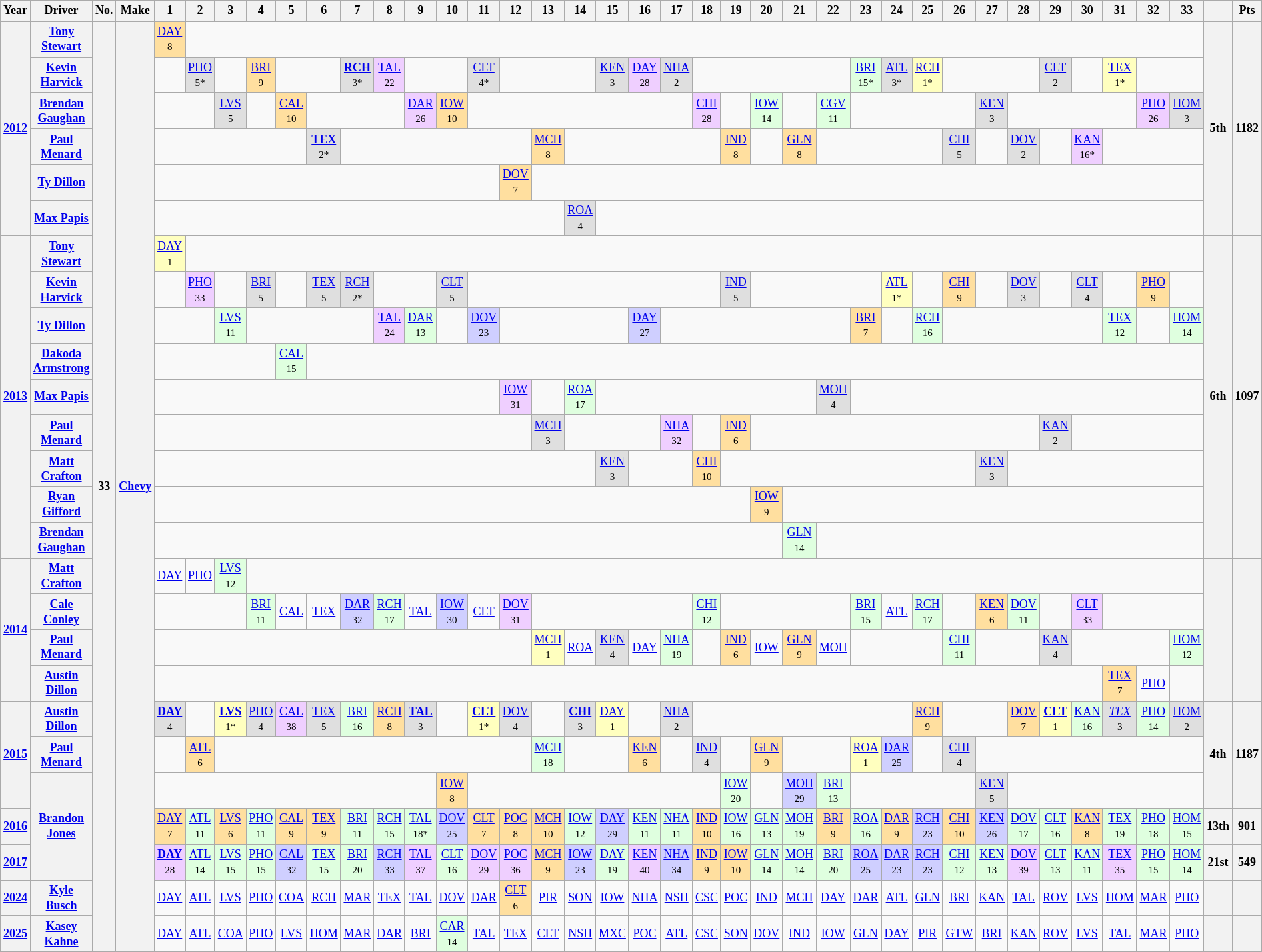<table class="wikitable" style="text-align:center; font-size:75%">
<tr>
<th>Year</th>
<th>Driver</th>
<th>No.</th>
<th>Make</th>
<th>1</th>
<th>2</th>
<th>3</th>
<th>4</th>
<th>5</th>
<th>6</th>
<th>7</th>
<th>8</th>
<th>9</th>
<th>10</th>
<th>11</th>
<th>12</th>
<th>13</th>
<th>14</th>
<th>15</th>
<th>16</th>
<th>17</th>
<th>18</th>
<th>19</th>
<th>20</th>
<th>21</th>
<th>22</th>
<th>23</th>
<th>24</th>
<th>25</th>
<th>26</th>
<th>27</th>
<th>28</th>
<th>29</th>
<th>30</th>
<th>31</th>
<th>32</th>
<th>33</th>
<th></th>
<th>Pts</th>
</tr>
<tr>
<th Rowspan=6><a href='#'>2012</a></th>
<th><a href='#'>Tony Stewart</a></th>
<th rowspan="26">33</th>
<th rowspan="26"><a href='#'>Chevy</a></th>
<td style="background:#FFDF9F;"><a href='#'>DAY</a><br><small>8</small></td>
<td colspan=32></td>
<th Rowspan=6>5th</th>
<th Rowspan=6>1182</th>
</tr>
<tr>
<th><a href='#'>Kevin Harvick</a></th>
<td colspan=1></td>
<td style="background:#DFDFDF;"><a href='#'>PHO</a><br><small>5*</small></td>
<td colspan=1></td>
<td style="background:#FFDF9F;"><a href='#'>BRI</a><br><small>9</small></td>
<td colspan=2></td>
<td style="background:#DFDFDF;"><strong><a href='#'>RCH</a></strong><br><small>3*</small></td>
<td style="background:#EFCFFF;"><a href='#'>TAL</a><br><small>22</small></td>
<td colspan=2></td>
<td style="background:#DFDFDF;"><a href='#'>CLT</a><br><small>4*</small></td>
<td colspan=3></td>
<td style="background:#DFDFDF;"><a href='#'>KEN</a><br><small>3</small></td>
<td style="background:#EFCFFF;"><a href='#'>DAY</a><br><small>28</small></td>
<td style="background:#DFDFDF;"><a href='#'>NHA</a><br><small>2</small></td>
<td colspan=5></td>
<td style="background:#DFFFDF;"><a href='#'>BRI</a><br><small>15*</small></td>
<td style="background:#DFDFDF;"><a href='#'>ATL</a><br><small>3*</small></td>
<td style="background:#FFFFBF;"><a href='#'>RCH</a><br><small>1*</small></td>
<td colspan=3></td>
<td style="background:#DFDFDF;"><a href='#'>CLT</a><br><small>2</small></td>
<td colspan=1></td>
<td style="background:#FFFFBF;"><a href='#'>TEX</a><br><small>1*</small></td>
<td colspan=2></td>
</tr>
<tr>
<th><a href='#'>Brendan Gaughan</a></th>
<td colspan=2></td>
<td style="background:#DFDFDF;"><a href='#'>LVS</a><br><small>5</small></td>
<td colspan=1></td>
<td style="background:#FFDF9F;"><a href='#'>CAL</a><br><small>10</small></td>
<td colspan=3></td>
<td style="background:#EFCFFF;"><a href='#'>DAR</a><br><small>26</small></td>
<td style="background:#FFDF9F;"><a href='#'>IOW</a><br><small>10</small></td>
<td colspan=7></td>
<td style="background:#EFCFFF;"><a href='#'>CHI</a><br><small>28</small></td>
<td colspan=1></td>
<td style="background:#DFFFDF;"><a href='#'>IOW</a><br><small>14</small></td>
<td colspan=1></td>
<td style="background:#DFFFDF;"><a href='#'>CGV</a><br><small>11</small></td>
<td colspan=4></td>
<td style="background:#DFDFDF;"><a href='#'>KEN</a><br><small>3</small></td>
<td colspan=4></td>
<td style="background:#EFCFFF;"><a href='#'>PHO</a><br><small>26</small></td>
<td style="background:#DFDFDF;"><a href='#'>HOM</a><br><small>3</small></td>
</tr>
<tr>
<th><a href='#'>Paul Menard</a></th>
<td colspan=5></td>
<td style="background:#DFDFDF;"><strong><a href='#'>TEX</a></strong><br><small>2*</small></td>
<td colspan=6></td>
<td style="background:#FFDF9F;"><a href='#'>MCH</a><br><small>8</small></td>
<td colspan=5></td>
<td style="background:#FFDF9F;"><a href='#'>IND</a><br><small>8</small></td>
<td colspan=1></td>
<td style="background:#FFDF9F;"><a href='#'>GLN</a><br><small>8</small></td>
<td colspan=4></td>
<td style="background:#DFDFDF;"><a href='#'>CHI</a><br><small>5</small></td>
<td colspan=1></td>
<td style="background:#DFDFDF;"><a href='#'>DOV</a><br><small>2</small></td>
<td colspan=1></td>
<td style="background:#EFCFFF;"><a href='#'>KAN</a><br><small>16*</small></td>
<td colspan=3></td>
</tr>
<tr>
<th><a href='#'>Ty Dillon</a></th>
<td colspan=11></td>
<td style="background:#FFDF9F;"><a href='#'>DOV</a><br><small>7</small></td>
<td colspan=21></td>
</tr>
<tr>
<th><a href='#'>Max Papis</a></th>
<td colspan=13></td>
<td style="background:#DFDFDF;"><a href='#'>ROA</a><br><small>4</small></td>
<td colspan=19></td>
</tr>
<tr>
<th Rowspan=9><a href='#'>2013</a></th>
<th><a href='#'>Tony Stewart</a></th>
<td style="background:#FFFFBF;"><a href='#'>DAY</a><br><small>1</small></td>
<td colspan=32></td>
<th Rowspan=9>6th</th>
<th Rowspan=9>1097</th>
</tr>
<tr>
<th><a href='#'>Kevin Harvick</a></th>
<td colspan=1></td>
<td style="background:#EFCFFF;"><a href='#'>PHO</a><br><small>33</small></td>
<td colspan=1></td>
<td style="background:#DFDFDF;"><a href='#'>BRI</a><br><small>5</small></td>
<td colspan=1></td>
<td style="background:#DFDFDF;"><a href='#'>TEX</a><br><small>5</small></td>
<td style="background:#DFDFDF;"><a href='#'>RCH</a><br><small>2*</small></td>
<td colspan=2></td>
<td style="background:#DFDFDF;"><a href='#'>CLT</a><br><small>5</small></td>
<td colspan=8></td>
<td style="background:#DFDFDF;"><a href='#'>IND</a><br><small>5</small></td>
<td colspan=4></td>
<td style="background:#FFFFBF;"><a href='#'>ATL</a><br><small>1*</small></td>
<td colspan=1></td>
<td style="background:#FFDF9F;"><a href='#'>CHI</a><br><small>9</small></td>
<td colspan=1></td>
<td style="background:#DFDFDF;"><a href='#'>DOV</a><br><small>3</small></td>
<td colspan=1></td>
<td style="background:#DFDFDF;"><a href='#'>CLT</a><br><small>4</small></td>
<td colspan=1></td>
<td style="background:#FFDF9F;"><a href='#'>PHO</a><br><small>9</small></td>
<td colspan=1></td>
</tr>
<tr>
<th><a href='#'>Ty Dillon</a></th>
<td colspan=2></td>
<td style="background:#DFFFDF;"><a href='#'>LVS</a><br><small>11</small></td>
<td colspan=4></td>
<td style="background:#EFCFFF;"><a href='#'>TAL</a><br><small>24</small></td>
<td style="background:#DFFFDF;"><a href='#'>DAR</a><br><small>13</small></td>
<td colspan=1></td>
<td style="background:#CFCFFF;"><a href='#'>DOV</a><br><small>23</small></td>
<td colspan=4></td>
<td style="background:#CFCFFF;"><a href='#'>DAY</a><br><small>27</small></td>
<td colspan=6></td>
<td style="background:#FFDF9F;"><a href='#'>BRI</a><br><small>7</small></td>
<td colspan=1></td>
<td style="background:#DFFFDF;"><a href='#'>RCH</a><br><small>16</small></td>
<td colspan=5></td>
<td style="background:#DFFFDF;"><a href='#'>TEX</a><br><small>12</small></td>
<td colspan=1></td>
<td style="background:#DFFFDF;"><a href='#'>HOM</a><br><small>14</small></td>
</tr>
<tr>
<th><a href='#'>Dakoda Armstrong</a></th>
<td colspan=4></td>
<td style="background:#DFFFDF;"><a href='#'>CAL</a><br><small>15</small></td>
<td colspan=28></td>
</tr>
<tr>
<th><a href='#'>Max Papis</a></th>
<td colspan=11></td>
<td style="background:#EFCFFF;"><a href='#'>IOW</a><br><small>31</small></td>
<td colspan=1></td>
<td style="background:#DFFFDF;"><a href='#'>ROA</a><br><small>17</small></td>
<td colspan=7></td>
<td style="background:#DFDFDF;"><a href='#'>MOH</a><br><small>4</small></td>
<td colspan=11></td>
</tr>
<tr>
<th><a href='#'>Paul Menard</a></th>
<td colspan=12></td>
<td style="background:#DFDFDF;"><a href='#'>MCH</a><br><small>3</small></td>
<td colspan=3></td>
<td style="background:#EFCFFF;"><a href='#'>NHA</a><br><small>32</small></td>
<td colspan=1></td>
<td style="background:#FFDF9F;"><a href='#'>IND</a><br><small>6</small></td>
<td colspan=9></td>
<td style="background:#DFDFDF;"><a href='#'>KAN</a><br><small>2</small></td>
<td colspan=4></td>
</tr>
<tr>
<th><a href='#'>Matt Crafton</a></th>
<td colspan=14></td>
<td style="background:#DFDFDF;"><a href='#'>KEN</a><br><small>3</small></td>
<td colspan=2></td>
<td style="background:#FFDF9F;"><a href='#'>CHI</a><br><small>10</small></td>
<td colspan=8></td>
<td style="background:#DFDFDF;"><a href='#'>KEN</a><br><small>3</small></td>
<td colspan=6></td>
</tr>
<tr>
<th><a href='#'>Ryan Gifford</a></th>
<td colspan=19></td>
<td style="background:#FFDF9F;"><a href='#'>IOW</a><br><small>9</small></td>
<td colspan=13></td>
</tr>
<tr>
<th><a href='#'>Brendan Gaughan</a></th>
<td colspan=20></td>
<td style="background:#DFFFDF;"><a href='#'>GLN</a><br><small>14</small></td>
<td colspan=12></td>
</tr>
<tr>
<th Rowspan=4><a href='#'>2014</a></th>
<th><a href='#'>Matt Crafton</a></th>
<td><a href='#'>DAY</a></td>
<td><a href='#'>PHO</a></td>
<td style="background:#DFFFDF;"><a href='#'>LVS</a><br><small>12</small></td>
<td colspan=30></td>
<th Rowspan=4></th>
<th Rowspan=4></th>
</tr>
<tr>
<th><a href='#'>Cale Conley</a></th>
<td colspan=3></td>
<td style="background:#DFFFDF;"><a href='#'>BRI</a><br><small>11</small></td>
<td><a href='#'>CAL</a></td>
<td><a href='#'>TEX</a></td>
<td style="background:#CFCFFF;"><a href='#'>DAR</a><br><small>32</small></td>
<td style="background:#DFFFDF;"><a href='#'>RCH</a><br><small>17</small></td>
<td><a href='#'>TAL</a></td>
<td style="background:#CFCFFF;"><a href='#'>IOW</a><br><small>30</small></td>
<td><a href='#'>CLT</a></td>
<td style="background:#EFCFFF;"><a href='#'>DOV</a><br><small>31</small></td>
<td colspan=5></td>
<td style="background:#DFFFDF;"><a href='#'>CHI</a><br><small>12</small></td>
<td colspan=4></td>
<td style="background:#DFFFDF;"><a href='#'>BRI</a><br><small>15</small></td>
<td><a href='#'>ATL</a></td>
<td style="background:#DFFFDF;"><a href='#'>RCH</a><br><small>17</small></td>
<td colspan=1></td>
<td style="background:#FFDF9F;"><a href='#'>KEN</a><br><small>6</small></td>
<td style="background:#DFFFDF;"><a href='#'>DOV</a><br><small>11</small></td>
<td colspan=1></td>
<td style="background:#EFCFFF;"><a href='#'>CLT</a><br><small>33</small></td>
<td colspan=3></td>
</tr>
<tr>
<th><a href='#'>Paul Menard</a></th>
<td colspan=12></td>
<td style="background:#FFFFBF;"><a href='#'>MCH</a><br><small>1</small></td>
<td><a href='#'>ROA</a></td>
<td style="background:#DFDFDF;"><a href='#'>KEN</a><br><small>4</small></td>
<td><a href='#'>DAY</a></td>
<td style="background:#DFFFDF;"><a href='#'>NHA</a><br><small>19</small></td>
<td colspan=1></td>
<td style="background:#FFDF9F;"><a href='#'>IND</a><br><small>6</small></td>
<td><a href='#'>IOW</a></td>
<td style="background:#FFDF9F;"><a href='#'>GLN</a><br><small>9</small></td>
<td><a href='#'>MOH</a></td>
<td colspan=3></td>
<td style="background:#DFFFDF;"><a href='#'>CHI</a><br><small>11</small></td>
<td colspan=2></td>
<td style="background:#DFDFDF;"><a href='#'>KAN</a><br><small>4</small></td>
<td colspan=3></td>
<td style="background:#DFFFDF;"><a href='#'>HOM</a><br><small>12</small></td>
</tr>
<tr>
<th><a href='#'>Austin Dillon</a></th>
<td colspan=30></td>
<td style="background:#FFDF9F;"><a href='#'>TEX</a><br><small>7</small></td>
<td><a href='#'>PHO</a></td>
<td colspan=1></td>
</tr>
<tr>
<th Rowspan=3><a href='#'>2015</a></th>
<th><a href='#'>Austin Dillon</a></th>
<td style="background:#DFDFDF;"><strong><a href='#'>DAY</a></strong><br><small>4</small></td>
<td colspan=1></td>
<td style="background:#FFFFBF;"><strong><a href='#'>LVS</a></strong><br><small>1*</small></td>
<td style="background:#DFDFDF;"><a href='#'>PHO</a><br><small>4</small></td>
<td style="background:#EFCFFF;"><a href='#'>CAL</a><br><small>38</small></td>
<td style="background:#DFDFDF;"><a href='#'>TEX</a><br><small>5</small></td>
<td style="background:#DFFFDF;"><a href='#'>BRI</a><br><small>16</small></td>
<td style="background:#FFDF9F;"><a href='#'>RCH</a><br><small>8</small></td>
<td style="background:#DFDFDF;"><strong><a href='#'>TAL</a></strong><br><small>3</small></td>
<td colspan=1></td>
<td style="background:#FFFFBF;"><strong><a href='#'>CLT</a></strong><br><small>1*</small></td>
<td style="background:#DFDFDF;"><a href='#'>DOV</a><br><small>4</small></td>
<td colspan=1></td>
<td style="background:#DFDFDF;"><strong><a href='#'>CHI</a></strong><br><small>3</small></td>
<td style="background:#FFFFBF;"><a href='#'>DAY</a><br><small>1</small></td>
<td colspan=1></td>
<td style="background:#DFDFDF;"><a href='#'>NHA</a><br><small>2</small></td>
<td colspan=7></td>
<td style="background:#FFDF9F;"><a href='#'>RCH</a><br><small>9</small></td>
<td colspan=2></td>
<td style="background:#FFDF9F;"><a href='#'>DOV</a><br><small>7</small></td>
<td style="background:#FFFFBF;"><strong><a href='#'>CLT</a></strong><br><small>1</small></td>
<td style="background:#DFFFDF;"><a href='#'>KAN</a><br><small>16</small></td>
<td style="background:#DFDFDF;"><em><a href='#'>TEX</a></em><br><small>3</small></td>
<td style="background:#DFFFDF;"><a href='#'>PHO</a><br><small>14</small></td>
<td style="background:#DFDFDF;"><a href='#'>HOM</a><br><small>2</small></td>
<th Rowspan=3>4th</th>
<th Rowspan=3>1187</th>
</tr>
<tr>
<th><a href='#'>Paul Menard</a></th>
<td colspan=1></td>
<td style="background:#FFDF9F;"><a href='#'>ATL</a><br><small>6</small></td>
<td colspan=10></td>
<td style="background:#DFFFDF;"><a href='#'>MCH</a><br><small>18</small></td>
<td colspan=2></td>
<td style="background:#FFDF9F;"><a href='#'>KEN</a><br><small>6</small></td>
<td colspan=1></td>
<td style="background:#DFDFDF;"><a href='#'>IND</a><br><small>4</small></td>
<td colspan=1></td>
<td style="background:#FFDF9F;"><a href='#'>GLN</a><br><small>9</small></td>
<td colspan=2></td>
<td style="background:#FFFFBF;"><a href='#'>ROA</a><br><small>1</small></td>
<td style="background:#CFCFFF;"><a href='#'>DAR</a><br><small>25</small></td>
<td colspan=1></td>
<td style="background:#DFDFDF;"><a href='#'>CHI</a><br><small>4</small></td>
<td colspan=7></td>
</tr>
<tr>
<th Rowspan=3><a href='#'>Brandon Jones</a></th>
<td colspan=9></td>
<td style="background:#FFDF9F;"><a href='#'>IOW</a><br><small>8</small></td>
<td colspan=8></td>
<td style="background:#DFFFDF;"><a href='#'>IOW</a><br><small>20</small></td>
<td colspan=1></td>
<td style="background:#CFCFFF;"><a href='#'>MOH</a><br><small>29</small></td>
<td style="background:#DFFFDF;"><a href='#'>BRI</a><br><small>13</small></td>
<td colspan=4></td>
<td style="background:#DFDFDF;"><a href='#'>KEN</a><br><small>5</small></td>
<td colspan=6></td>
</tr>
<tr>
<th><a href='#'>2016</a></th>
<td style="background:#FFDF9F;"><a href='#'>DAY</a><br><small>7</small></td>
<td style="background:#DFFFDF;"><a href='#'>ATL</a><br><small>11</small></td>
<td style="background:#FFDF9F;"><a href='#'>LVS</a><br><small>6</small></td>
<td style="background:#DFFFDF;"><a href='#'>PHO</a><br><small>11</small></td>
<td style="background:#FFDF9F;"><a href='#'>CAL</a><br><small>9</small></td>
<td style="background:#FFDF9F;"><a href='#'>TEX</a><br><small>9</small></td>
<td style="background:#DFFFDF;"><a href='#'>BRI</a><br><small>11</small></td>
<td style="background:#DFFFDF;"><a href='#'>RCH</a><br><small>15</small></td>
<td style="background:#DFFFDF;"><a href='#'>TAL</a><br><small>18*</small></td>
<td style="background:#CFCFFF;"><a href='#'>DOV</a><br><small>25</small></td>
<td style="background:#FFDF9F;"><a href='#'>CLT</a><br><small>7</small></td>
<td style="background:#FFDF9F;"><a href='#'>POC</a><br><small>8</small></td>
<td style="background:#FFDF9F;"><a href='#'>MCH</a><br><small>10</small></td>
<td style="background:#DFFFDF;"><a href='#'>IOW</a><br><small>12</small></td>
<td style="background:#CFCFFF;"><a href='#'>DAY</a><br><small>29</small></td>
<td style="background:#DFFFDF;"><a href='#'>KEN</a><br><small>11</small></td>
<td style="background:#DFFFDF;"><a href='#'>NHA</a><br><small>11</small></td>
<td style="background:#FFDF9F;"><a href='#'>IND</a><br><small>10</small></td>
<td style="background:#DFFFDF;"><a href='#'>IOW</a><br><small>16</small></td>
<td style="background:#DFFFDF;"><a href='#'>GLN</a><br><small>13</small></td>
<td style="background:#DFFFDF;"><a href='#'>MOH</a><br><small>19</small></td>
<td style="background:#FFDF9F;"><a href='#'>BRI</a><br><small>9</small></td>
<td style="background:#DFFFDF;"><a href='#'>ROA</a><br><small>16</small></td>
<td style="background:#FFDF9F;"><a href='#'>DAR</a><br><small>9</small></td>
<td style="background:#CFCFFF;"><a href='#'>RCH</a><br><small>23</small></td>
<td style="background:#FFDF9F;"><a href='#'>CHI</a><br><small>10</small></td>
<td style="background:#CFCFFF;"><a href='#'>KEN</a><br><small>26</small></td>
<td style="background:#DFFFDF;"><a href='#'>DOV</a><br><small>17</small></td>
<td style="background:#DFFFDF;"><a href='#'>CLT</a><br><small>16</small></td>
<td style="background:#FFDF9F;"><a href='#'>KAN</a><br><small>8</small></td>
<td style="background:#DFFFDF;"><a href='#'>TEX</a><br><small>19</small></td>
<td style="background:#DFFFDF;"><a href='#'>PHO</a><br><small>18</small></td>
<td style="background:#DFFFDF;"><a href='#'>HOM</a><br><small>15</small></td>
<th>13th</th>
<th>901</th>
</tr>
<tr>
<th><a href='#'>2017</a></th>
<td style="background:#EFCFFF;"><strong><a href='#'>DAY</a></strong><br><small>28</small></td>
<td style="background:#DFFFDF;"><a href='#'>ATL</a><br><small>14</small></td>
<td style="background:#DFFFDF;"><a href='#'>LVS</a><br><small>15</small></td>
<td style="background:#DFFFDF;"><a href='#'>PHO</a><br><small>15</small></td>
<td style="background:#CFCFFF;"><a href='#'>CAL</a><br><small>32</small></td>
<td style="background:#DFFFDF;"><a href='#'>TEX</a><br><small>15</small></td>
<td style="background:#DFFFDF;"><a href='#'>BRI</a><br><small>20</small></td>
<td style="background:#CFCFFF;"><a href='#'>RCH</a><br><small>33</small></td>
<td style="background:#EFCFFF;"><a href='#'>TAL</a><br><small>37</small></td>
<td style="background:#DFFFDF;"><a href='#'>CLT</a><br><small>16</small></td>
<td style="background:#EFCFFF;"><a href='#'>DOV</a><br><small>29</small></td>
<td style="background:#EFCFFF;"><a href='#'>POC</a><br><small>36</small></td>
<td style="background:#FFDF9F;"><a href='#'>MCH</a><br><small>9</small></td>
<td style="background:#CFCFFF;"><a href='#'>IOW</a><br><small>23</small></td>
<td style="background:#DFFFDF;"><a href='#'>DAY</a><br><small>19</small></td>
<td style="background:#EFCFFF;"><a href='#'>KEN</a><br><small>40</small></td>
<td style="background:#CFCFFF;"><a href='#'>NHA</a><br><small>34</small></td>
<td style="background:#FFDF9F;"><a href='#'>IND</a><br><small>9</small></td>
<td style="background:#FFDF9F;"><a href='#'>IOW</a><br><small>10</small></td>
<td style="background:#DFFFDF;"><a href='#'>GLN</a><br><small>14</small></td>
<td style="background:#DFFFDF;"><a href='#'>MOH</a><br><small>14</small></td>
<td style="background:#DFFFDF;"><a href='#'>BRI</a><br><small>20</small></td>
<td style="background:#CFCFFF;"><a href='#'>ROA</a><br><small>25</small></td>
<td style="background:#CFCFFF;"><a href='#'>DAR</a><br><small>23</small></td>
<td style="background:#CFCFFF;"><a href='#'>RCH</a><br><small>23</small></td>
<td style="background:#DFFFDF;"><a href='#'>CHI</a><br><small>12</small></td>
<td style="background:#DFFFDF;"><a href='#'>KEN</a><br><small>13</small></td>
<td style="background:#EFCFFF;"><a href='#'>DOV</a><br><small>39</small></td>
<td style="background:#DFFFDF;"><a href='#'>CLT</a><br><small>13</small></td>
<td style="background:#DFFFDF;"><a href='#'>KAN</a><br><small>11</small></td>
<td style="background:#EFCFFF;"><a href='#'>TEX</a><br><small>35</small></td>
<td style="background:#DFFFDF;"><a href='#'>PHO</a><br><small>15</small></td>
<td style="background:#DFFFDF;"><a href='#'>HOM</a><br><small>14</small></td>
<th>21st</th>
<th>549</th>
</tr>
<tr>
<th><a href='#'>2024</a></th>
<th><a href='#'>Kyle Busch</a></th>
<td><a href='#'>DAY</a></td>
<td><a href='#'>ATL</a></td>
<td><a href='#'>LVS</a></td>
<td><a href='#'>PHO</a></td>
<td><a href='#'>COA</a></td>
<td><a href='#'>RCH</a></td>
<td><a href='#'>MAR</a></td>
<td><a href='#'>TEX</a></td>
<td><a href='#'>TAL</a></td>
<td><a href='#'>DOV</a></td>
<td><a href='#'>DAR</a></td>
<td style="background:#FFDF9F;"><a href='#'>CLT</a><br><small>6</small></td>
<td><a href='#'>PIR</a></td>
<td><a href='#'>SON</a></td>
<td><a href='#'>IOW</a></td>
<td><a href='#'>NHA</a></td>
<td><a href='#'>NSH</a></td>
<td><a href='#'>CSC</a></td>
<td><a href='#'>POC</a></td>
<td><a href='#'>IND</a></td>
<td><a href='#'>MCH</a></td>
<td><a href='#'>DAY</a></td>
<td><a href='#'>DAR</a></td>
<td><a href='#'>ATL</a></td>
<td><a href='#'>GLN</a></td>
<td><a href='#'>BRI</a></td>
<td><a href='#'>KAN</a></td>
<td><a href='#'>TAL</a></td>
<td><a href='#'>ROV</a></td>
<td><a href='#'>LVS</a></td>
<td><a href='#'>HOM</a></td>
<td><a href='#'>MAR</a></td>
<td><a href='#'>PHO</a></td>
<th></th>
<th></th>
</tr>
<tr>
<th><a href='#'>2025</a></th>
<th><a href='#'>Kasey Kahne</a></th>
<td><a href='#'>DAY</a></td>
<td><a href='#'>ATL</a></td>
<td><a href='#'>COA</a></td>
<td><a href='#'>PHO</a></td>
<td><a href='#'>LVS</a></td>
<td><a href='#'>HOM</a></td>
<td><a href='#'>MAR</a></td>
<td><a href='#'>DAR</a></td>
<td><a href='#'>BRI</a></td>
<td style="background:#DFFFDF;"><a href='#'>CAR</a><br><small>14</small></td>
<td><a href='#'>TAL</a></td>
<td><a href='#'>TEX</a></td>
<td><a href='#'>CLT</a></td>
<td><a href='#'>NSH</a></td>
<td><a href='#'>MXC</a></td>
<td><a href='#'>POC</a></td>
<td><a href='#'>ATL</a></td>
<td><a href='#'>CSC</a></td>
<td><a href='#'>SON</a></td>
<td><a href='#'>DOV</a></td>
<td><a href='#'>IND</a></td>
<td><a href='#'>IOW</a></td>
<td><a href='#'>GLN</a></td>
<td><a href='#'>DAY</a></td>
<td><a href='#'>PIR</a></td>
<td><a href='#'>GTW</a></td>
<td><a href='#'>BRI</a></td>
<td><a href='#'>KAN</a></td>
<td><a href='#'>ROV</a></td>
<td><a href='#'>LVS</a></td>
<td><a href='#'>TAL</a></td>
<td><a href='#'>MAR</a></td>
<td><a href='#'>PHO</a></td>
<th></th>
<th></th>
</tr>
</table>
